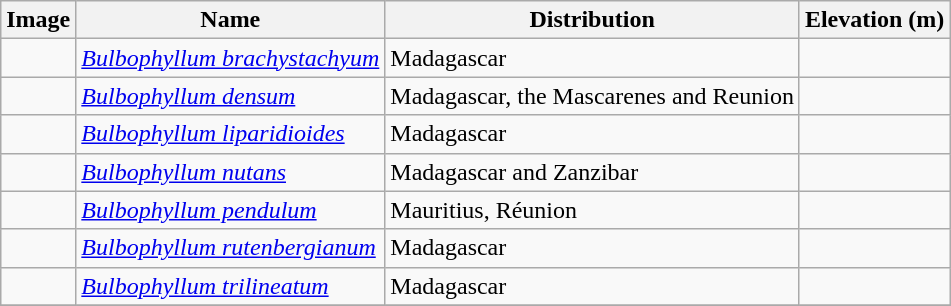<table class="wikitable collapsible">
<tr>
<th>Image</th>
<th>Name</th>
<th>Distribution</th>
<th>Elevation (m)</th>
</tr>
<tr>
<td></td>
<td><em><a href='#'>Bulbophyllum brachystachyum</a></em> </td>
<td>Madagascar</td>
<td></td>
</tr>
<tr>
<td></td>
<td><em><a href='#'>Bulbophyllum densum</a></em> </td>
<td>Madagascar, the Mascarenes and Reunion</td>
<td></td>
</tr>
<tr>
<td></td>
<td><em><a href='#'>Bulbophyllum liparidioides</a></em> </td>
<td>Madagascar</td>
<td></td>
</tr>
<tr>
<td></td>
<td><em><a href='#'>Bulbophyllum nutans</a></em> </td>
<td>Madagascar and Zanzibar</td>
<td></td>
</tr>
<tr>
<td></td>
<td><em><a href='#'>Bulbophyllum pendulum</a></em> </td>
<td>Mauritius, Réunion</td>
<td></td>
</tr>
<tr>
<td></td>
<td><em><a href='#'>Bulbophyllum rutenbergianum</a></em> </td>
<td>Madagascar</td>
<td></td>
</tr>
<tr>
<td></td>
<td><em><a href='#'>Bulbophyllum trilineatum</a></em> </td>
<td>Madagascar</td>
<td></td>
</tr>
<tr>
</tr>
</table>
